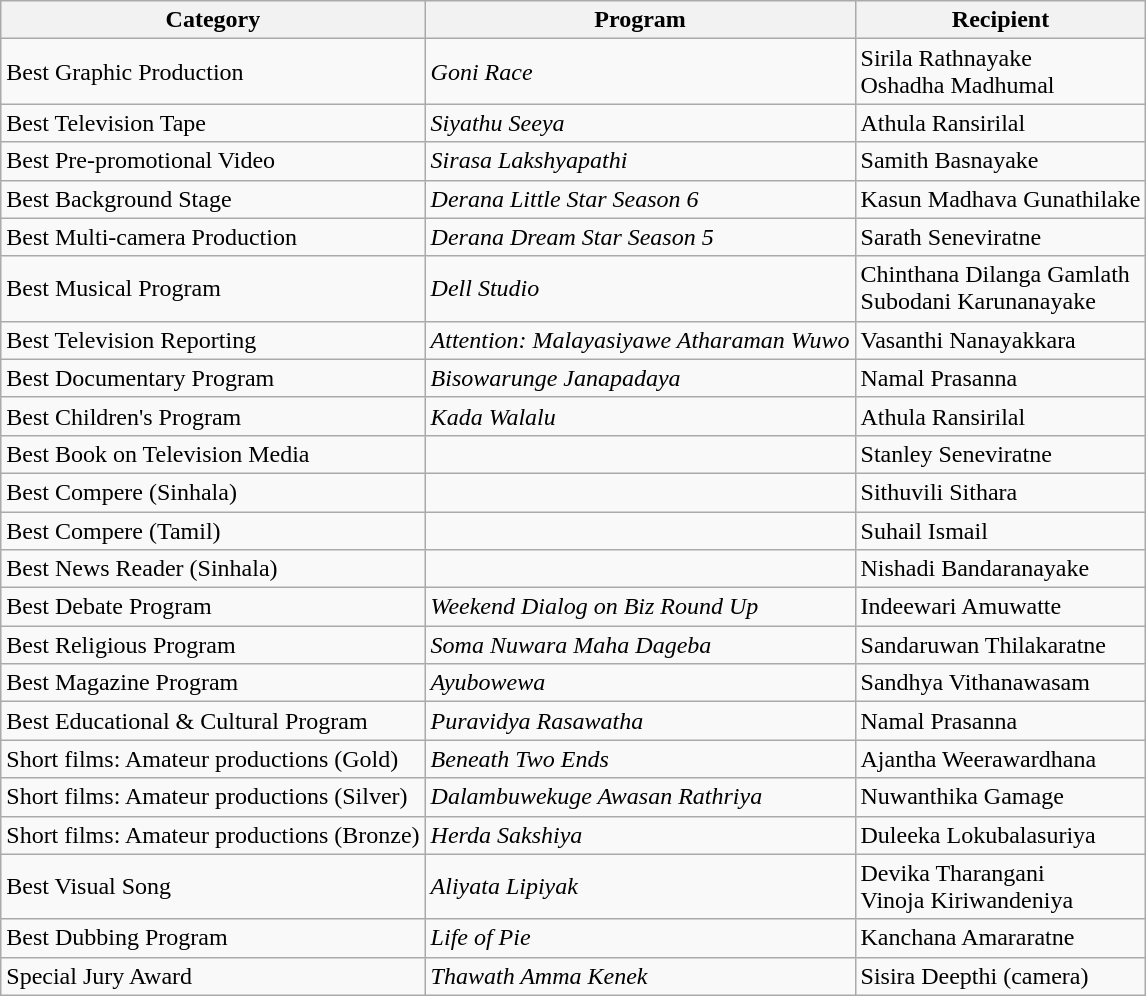<table class="wikitable plainrowheaders sortable">
<tr>
<th scope="col">Category</th>
<th scope="col">Program</th>
<th scope="col">Recipient</th>
</tr>
<tr>
<td>Best Graphic Production</td>
<td><em>Goni Race</em></td>
<td>Sirila Rathnayake<br> Oshadha Madhumal</td>
</tr>
<tr>
<td>Best Television Tape</td>
<td><em>Siyathu Seeya</em></td>
<td>Athula Ransirilal</td>
</tr>
<tr>
<td>Best Pre-promotional Video</td>
<td><em>Sirasa Lakshyapathi</em></td>
<td>Samith Basnayake</td>
</tr>
<tr>
<td>Best Background Stage</td>
<td><em>Derana Little Star Season 6</em></td>
<td>Kasun Madhava Gunathilake</td>
</tr>
<tr>
<td>Best Multi-camera Production</td>
<td><em>Derana Dream Star Season 5</em></td>
<td>Sarath Seneviratne</td>
</tr>
<tr>
<td>Best Musical Program</td>
<td><em>Dell Studio</em></td>
<td>Chinthana Dilanga Gamlath <br> Subodani Karunanayake</td>
</tr>
<tr>
<td>Best Television Reporting</td>
<td><em>Attention: Malayasiyawe Atharaman Wuwo</em></td>
<td>Vasanthi Nanayakkara </td>
</tr>
<tr>
<td>Best Documentary Program</td>
<td><em>Bisowarunge Janapadaya</em></td>
<td>Namal Prasanna</td>
</tr>
<tr>
<td>Best Children's Program</td>
<td><em>Kada Walalu</em></td>
<td>Athula Ransirilal</td>
</tr>
<tr>
<td>Best Book on Television Media</td>
<td></td>
<td>Stanley Seneviratne</td>
</tr>
<tr>
<td>Best Compere (Sinhala)</td>
<td></td>
<td>Sithuvili Sithara</td>
</tr>
<tr>
<td>Best Compere (Tamil)</td>
<td></td>
<td>Suhail Ismail </td>
</tr>
<tr>
<td>Best News Reader (Sinhala)</td>
<td></td>
<td>Nishadi Bandaranayake</td>
</tr>
<tr>
<td>Best Debate Program</td>
<td><em>Weekend Dialog on Biz Round Up</em></td>
<td>Indeewari Amuwatte</td>
</tr>
<tr>
<td>Best Religious Program</td>
<td><em>Soma Nuwara Maha Dageba</em></td>
<td>Sandaruwan Thilakaratne</td>
</tr>
<tr>
<td>Best Magazine Program</td>
<td><em>Ayubowewa</em></td>
<td>Sandhya Vithanawasam</td>
</tr>
<tr>
<td>Best Educational & Cultural Program</td>
<td><em>Puravidya Rasawatha</em></td>
<td>Namal Prasanna</td>
</tr>
<tr>
<td>Short films: Amateur productions (Gold)</td>
<td><em>Beneath Two Ends</em></td>
<td>Ajantha Weerawardhana</td>
</tr>
<tr>
<td>Short films: Amateur productions (Silver)</td>
<td><em>Dalambuwekuge Awasan Rathriya</em></td>
<td>Nuwanthika Gamage</td>
</tr>
<tr>
<td>Short films: Amateur productions (Bronze)</td>
<td><em>Herda Sakshiya</em></td>
<td>Duleeka Lokubalasuriya</td>
</tr>
<tr>
<td>Best Visual Song</td>
<td><em>Aliyata Lipiyak</em></td>
<td>Devika Tharangani <br> Vinoja Kiriwandeniya</td>
</tr>
<tr>
<td>Best Dubbing Program</td>
<td><em>Life of Pie</em></td>
<td>Kanchana Amararatne</td>
</tr>
<tr>
<td>Special Jury Award</td>
<td><em>Thawath Amma Kenek</em></td>
<td>Sisira Deepthi (camera)</td>
</tr>
</table>
